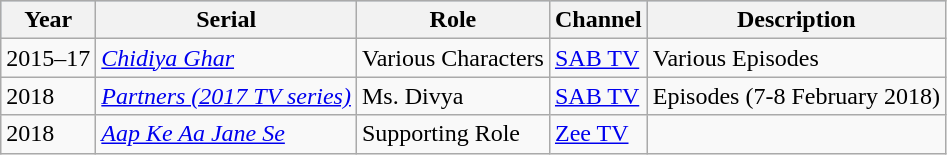<table class="wikitable">
<tr style="background:#b0c4de; text-align:center;">
<th>Year</th>
<th>Serial</th>
<th>Role</th>
<th>Channel</th>
<th>Description</th>
</tr>
<tr>
<td>2015–17</td>
<td><em><a href='#'>Chidiya Ghar</a></em></td>
<td>Various Characters</td>
<td><a href='#'>SAB TV</a></td>
<td>Various Episodes</td>
</tr>
<tr>
<td>2018</td>
<td><em><a href='#'>Partners (2017 TV series)</a></em></td>
<td>Ms. Divya</td>
<td><a href='#'>SAB TV</a></td>
<td>Episodes (7-8 February 2018)</td>
</tr>
<tr>
<td>2018</td>
<td><em><a href='#'>Aap Ke Aa Jane Se</a></em></td>
<td>Supporting Role</td>
<td><a href='#'>Zee TV</a></td>
<td></td>
</tr>
</table>
